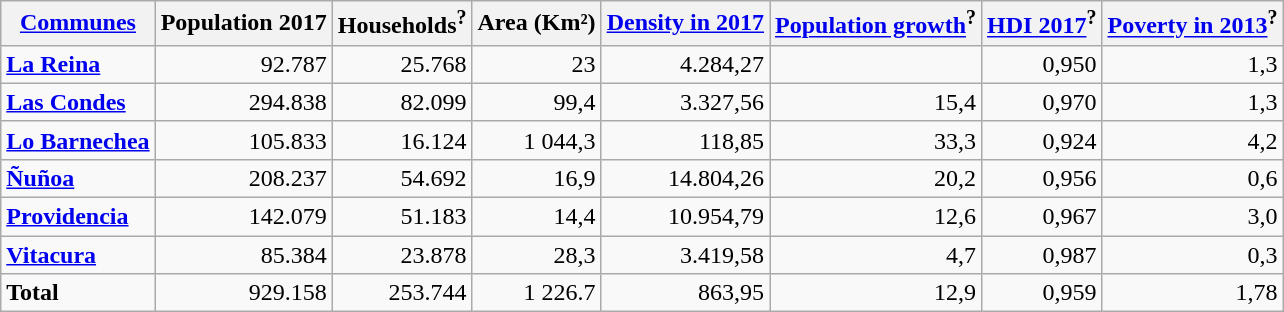<table class="wikitable sortable" ">
<tr>
<th><a href='#'>Communes</a></th>
<th>Population 2017</th>
<th>Households<sup><span>?</span></sup></th>
<th>Area (Km²)</th>
<th><a href='#'>Density in 2017</a></th>
<th><a href='#'>Population growth</a><sup><span>?</span></sup></th>
<th><a href='#'>HDI 2017</a><sup><span>?</span></sup></th>
<th><a href='#'>Poverty in 2013</a><sup><span>?</span></sup></th>
</tr>
<tr align=right>
<td align=left><strong><a href='#'>La Reina</a></strong></td>
<td>92.787</td>
<td>25.768</td>
<td>23</td>
<td>4.284,27</td>
<td></td>
<td>0,950</td>
<td>1,3</td>
</tr>
<tr align=right>
<td align=left><strong><a href='#'>Las Condes</a></strong></td>
<td>294.838</td>
<td>82.099</td>
<td>99,4</td>
<td>3.327,56</td>
<td>15,4</td>
<td>0,970</td>
<td>1,3</td>
</tr>
<tr align=right>
<td align=left><strong><a href='#'>Lo Barnechea</a></strong></td>
<td>105.833</td>
<td>16.124</td>
<td>1 044,3</td>
<td>118,85</td>
<td>33,3</td>
<td>0,924</td>
<td>4,2</td>
</tr>
<tr align=right>
<td align=left><strong><a href='#'>Ñuñoa</a></strong></td>
<td>208.237</td>
<td>54.692</td>
<td>16,9</td>
<td>14.804,26</td>
<td>20,2</td>
<td>0,956</td>
<td>0,6</td>
</tr>
<tr align=right>
<td align=left><strong><a href='#'>Providencia</a></strong></td>
<td>142.079</td>
<td>51.183</td>
<td>14,4</td>
<td>10.954,79</td>
<td>12,6</td>
<td>0,967</td>
<td>3,0</td>
</tr>
<tr align=right>
<td align=left><strong><a href='#'>Vitacura</a></strong></td>
<td>85.384</td>
<td>23.878</td>
<td>28,3</td>
<td>3.419,58</td>
<td>4,7</td>
<td>0,987</td>
<td>0,3</td>
</tr>
<tr align=right>
<td align=left><strong>Total</strong></td>
<td>929.158</td>
<td>253.744</td>
<td>1 226.7</td>
<td>863,95</td>
<td>12,9</td>
<td>0,959</td>
<td>1,78</td>
</tr>
</table>
